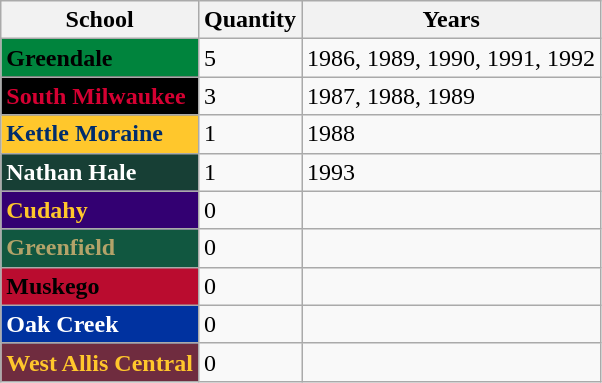<table class="wikitable">
<tr>
<th>School</th>
<th>Quantity</th>
<th>Years</th>
</tr>
<tr>
<td style="background: #00843d; color: black"><strong>Greendale</strong></td>
<td>5</td>
<td>1986, 1989, 1990, 1991, 1992</td>
</tr>
<tr>
<td style="background: black; color: #d50032"><strong>South Milwaukee</strong></td>
<td>3</td>
<td>1987, 1988, 1989</td>
</tr>
<tr>
<td style="background: #ffc72c; color: #002d6c"><strong>Kettle Moraine</strong></td>
<td>1</td>
<td>1988</td>
</tr>
<tr>
<td style="background: #173f35; color: white"><strong>Nathan Hale</strong></td>
<td>1</td>
<td>1993</td>
</tr>
<tr>
<td style="background: #330072; color: #ffc72c"><strong>Cudahy</strong></td>
<td>0</td>
<td></td>
</tr>
<tr>
<td style="background: #115740; color: #b3a369"><strong>Greenfield</strong></td>
<td>0</td>
<td></td>
</tr>
<tr>
<td style="background: #ba0c2f; color: black"><strong>Muskego</strong></td>
<td>0</td>
<td></td>
</tr>
<tr>
<td style="background: #0032a0; color: white"><strong>Oak Creek</strong></td>
<td>0</td>
<td></td>
</tr>
<tr>
<td style="background: #6f2c3f; color: #ffc72c"><strong>West Allis Central</strong></td>
<td>0</td>
<td></td>
</tr>
</table>
